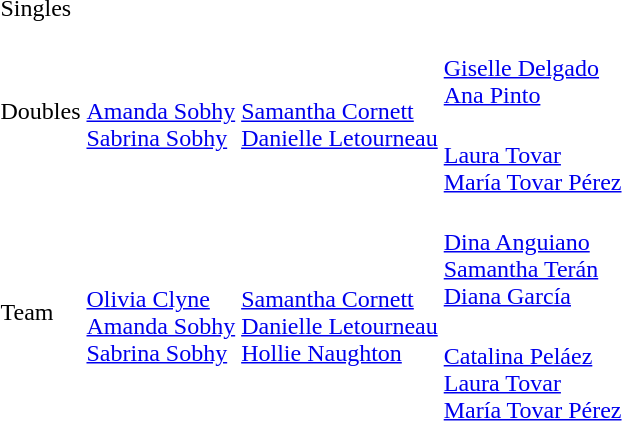<table>
<tr>
<td rowspan=2>Singles<br></td>
<td rowspan=2></td>
<td rowspan=2></td>
<td></td>
</tr>
<tr>
<td></td>
</tr>
<tr>
<td rowspan=2>Doubles<br></td>
<td rowspan=2><br><a href='#'>Amanda Sobhy</a><br><a href='#'>Sabrina Sobhy</a></td>
<td rowspan=2><br><a href='#'>Samantha Cornett</a><br><a href='#'>Danielle Letourneau</a></td>
<td><br><a href='#'>Giselle Delgado</a><br><a href='#'>Ana Pinto</a></td>
</tr>
<tr>
<td><br><a href='#'>Laura Tovar</a><br><a href='#'>María Tovar Pérez</a></td>
</tr>
<tr>
<td rowspan=2>Team<br></td>
<td rowspan=2><br><a href='#'>Olivia Clyne</a><br><a href='#'>Amanda Sobhy</a><br><a href='#'>Sabrina Sobhy</a></td>
<td rowspan=2><br><a href='#'>Samantha Cornett</a><br><a href='#'>Danielle Letourneau</a><br><a href='#'>Hollie Naughton</a></td>
<td><br><a href='#'>Dina Anguiano</a><br><a href='#'>Samantha Terán</a><br><a href='#'>Diana García</a></td>
</tr>
<tr>
<td><br><a href='#'>Catalina Peláez</a><br><a href='#'>Laura Tovar</a><br><a href='#'>María Tovar Pérez</a></td>
</tr>
</table>
